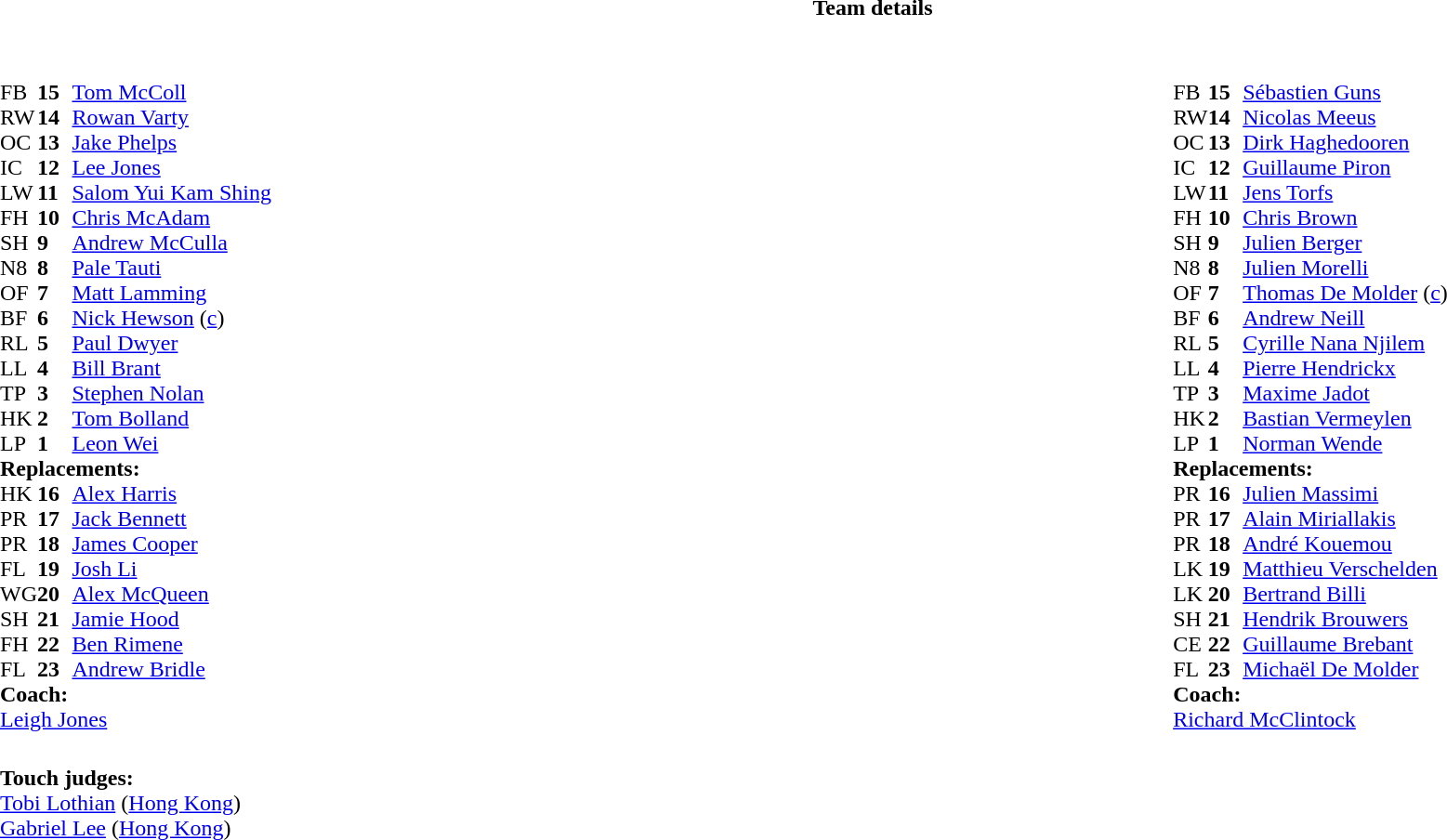<table border="0" width="100%" class="collapsible collapsed">
<tr>
<th>Team details</th>
</tr>
<tr>
<td><br><table width="100%">
<tr>
<td valign="top" width="50%"><br><table style="font-size: 100%" cellspacing="0" cellpadding="0">
<tr>
<th width="25"></th>
<th width="25"></th>
</tr>
<tr>
<td>FB</td>
<td><strong>15</strong></td>
<td><a href='#'>Tom McColl</a></td>
</tr>
<tr>
<td>RW</td>
<td><strong>14</strong></td>
<td><a href='#'>Rowan Varty</a></td>
</tr>
<tr>
<td>OC</td>
<td><strong>13</strong></td>
<td><a href='#'>Jake Phelps</a></td>
</tr>
<tr>
<td>IC</td>
<td><strong>12</strong></td>
<td><a href='#'>Lee Jones</a></td>
</tr>
<tr>
<td>LW</td>
<td><strong>11</strong></td>
<td><a href='#'>Salom Yui Kam Shing</a></td>
</tr>
<tr>
<td>FH</td>
<td><strong>10</strong></td>
<td><a href='#'>Chris McAdam</a></td>
</tr>
<tr>
<td>SH</td>
<td><strong>9</strong></td>
<td><a href='#'>Andrew McCulla</a></td>
</tr>
<tr>
<td>N8</td>
<td><strong>8</strong></td>
<td><a href='#'>Pale Tauti</a></td>
</tr>
<tr>
<td>OF</td>
<td><strong>7</strong></td>
<td><a href='#'>Matt Lamming</a></td>
</tr>
<tr>
<td>BF</td>
<td><strong>6</strong></td>
<td><a href='#'>Nick Hewson</a> (<a href='#'>c</a>)</td>
</tr>
<tr>
<td>RL</td>
<td><strong>5</strong></td>
<td><a href='#'>Paul Dwyer</a></td>
</tr>
<tr>
<td>LL</td>
<td><strong>4</strong></td>
<td><a href='#'>Bill Brant</a></td>
</tr>
<tr>
<td>TP</td>
<td><strong>3</strong></td>
<td><a href='#'>Stephen Nolan</a></td>
</tr>
<tr>
<td>HK</td>
<td><strong>2</strong></td>
<td><a href='#'>Tom Bolland</a></td>
</tr>
<tr>
<td>LP</td>
<td><strong>1</strong></td>
<td><a href='#'>Leon Wei</a></td>
</tr>
<tr>
<td colspan=3><strong>Replacements:</strong></td>
</tr>
<tr>
<td>HK</td>
<td><strong>16</strong></td>
<td><a href='#'>Alex Harris</a></td>
</tr>
<tr>
<td>PR</td>
<td><strong>17</strong></td>
<td><a href='#'>Jack Bennett</a></td>
</tr>
<tr>
<td>PR</td>
<td><strong>18</strong></td>
<td><a href='#'>James Cooper</a></td>
</tr>
<tr>
<td>FL</td>
<td><strong>19</strong></td>
<td><a href='#'>Josh Li</a></td>
</tr>
<tr>
<td>WG</td>
<td><strong>20</strong></td>
<td><a href='#'>Alex McQueen</a></td>
</tr>
<tr>
<td>SH</td>
<td><strong>21</strong></td>
<td><a href='#'>Jamie Hood</a></td>
</tr>
<tr>
<td>FH</td>
<td><strong>22</strong></td>
<td><a href='#'>Ben Rimene</a></td>
</tr>
<tr>
<td>FL</td>
<td><strong>23</strong></td>
<td><a href='#'>Andrew Bridle</a></td>
</tr>
<tr>
<td colspan=3><strong>Coach:</strong></td>
</tr>
<tr>
<td colspan="4"> <a href='#'>Leigh Jones</a></td>
</tr>
</table>
</td>
<td valign="top" width="50%"><br><table style="font-size: 100%" cellspacing="0" cellpadding="0" align="center">
<tr>
<th width="25"></th>
<th width="25"></th>
</tr>
<tr>
<td>FB</td>
<td><strong>15</strong></td>
<td><a href='#'>Sébastien Guns</a></td>
</tr>
<tr>
<td>RW</td>
<td><strong>14</strong></td>
<td><a href='#'>Nicolas Meeus</a></td>
</tr>
<tr>
<td>OC</td>
<td><strong>13</strong></td>
<td><a href='#'>Dirk Haghedooren</a></td>
</tr>
<tr>
<td>IC</td>
<td><strong>12</strong></td>
<td><a href='#'>Guillaume Piron</a></td>
</tr>
<tr>
<td>LW</td>
<td><strong>11</strong></td>
<td><a href='#'>Jens Torfs</a></td>
</tr>
<tr>
<td>FH</td>
<td><strong>10</strong></td>
<td><a href='#'>Chris Brown</a></td>
</tr>
<tr>
<td>SH</td>
<td><strong>9</strong></td>
<td><a href='#'>Julien Berger</a></td>
</tr>
<tr>
<td>N8</td>
<td><strong>8</strong></td>
<td><a href='#'>Julien Morelli</a></td>
</tr>
<tr>
<td>OF</td>
<td><strong>7</strong></td>
<td><a href='#'>Thomas De Molder</a> (<a href='#'>c</a>)</td>
</tr>
<tr>
<td>BF</td>
<td><strong>6</strong></td>
<td><a href='#'>Andrew Neill</a></td>
</tr>
<tr>
<td>RL</td>
<td><strong>5</strong></td>
<td><a href='#'>Cyrille Nana Njilem</a></td>
</tr>
<tr>
<td>LL</td>
<td><strong>4</strong></td>
<td><a href='#'>Pierre Hendrickx</a></td>
</tr>
<tr>
<td>TP</td>
<td><strong>3</strong></td>
<td><a href='#'>Maxime Jadot</a></td>
</tr>
<tr>
<td>HK</td>
<td><strong>2</strong></td>
<td><a href='#'>Bastian Vermeylen</a></td>
</tr>
<tr>
<td>LP</td>
<td><strong>1</strong></td>
<td><a href='#'>Norman Wende</a></td>
</tr>
<tr>
<td colspan=3><strong>Replacements:</strong></td>
</tr>
<tr>
<td>PR</td>
<td><strong>16</strong></td>
<td><a href='#'>Julien Massimi</a></td>
</tr>
<tr>
<td>PR</td>
<td><strong>17</strong></td>
<td><a href='#'>Alain Miriallakis</a></td>
</tr>
<tr>
<td>PR</td>
<td><strong>18</strong></td>
<td><a href='#'>André Kouemou</a></td>
</tr>
<tr>
<td>LK</td>
<td><strong>19</strong></td>
<td><a href='#'>Matthieu Verschelden</a></td>
</tr>
<tr>
<td>LK</td>
<td><strong>20</strong></td>
<td><a href='#'>Bertrand Billi</a></td>
<td></td>
</tr>
<tr>
<td>SH</td>
<td><strong>21</strong></td>
<td><a href='#'>Hendrik Brouwers</a></td>
</tr>
<tr>
<td>CE</td>
<td><strong>22</strong></td>
<td><a href='#'>Guillaume Brebant</a></td>
</tr>
<tr>
<td>FL</td>
<td><strong>23</strong></td>
<td><a href='#'>Michaël De Molder</a></td>
</tr>
<tr>
<td colspan=3><strong>Coach:</strong></td>
</tr>
<tr>
<td colspan="4"> <a href='#'>Richard McClintock</a></td>
</tr>
</table>
</td>
</tr>
</table>
<table width=100% style="font-size: 100%">
<tr>
<td><br>
<strong>Touch judges:</strong>
<br><a href='#'>Tobi Lothian</a> (<a href='#'>Hong Kong</a>)
<br><a href='#'>Gabriel Lee</a> (<a href='#'>Hong Kong</a>)</td>
</tr>
</table>
</td>
</tr>
</table>
